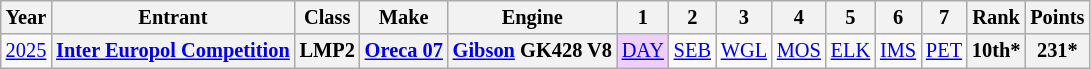<table class="wikitable" style="text-align:center; font-size:85%">
<tr>
<th>Year</th>
<th>Entrant</th>
<th>Class</th>
<th>Make</th>
<th>Engine</th>
<th>1</th>
<th>2</th>
<th>3</th>
<th>4</th>
<th>5</th>
<th>6</th>
<th>7</th>
<th>Rank</th>
<th>Points</th>
</tr>
<tr>
<td><a href='#'>2025</a></td>
<th><a href='#'>Inter Europol Competition</a></th>
<th>LMP2</th>
<th><a href='#'>Oreca 07</a></th>
<th><a href='#'>Gibson</a> GK428 V8</th>
<td style="background:#EFCFFF;"><a href='#'>DAY</a><br></td>
<td><a href='#'>SEB</a></td>
<td><a href='#'>WGL</a></td>
<td><a href='#'>MOS</a></td>
<td><a href='#'>ELK</a></td>
<td><a href='#'>IMS</a></td>
<td><a href='#'>PET</a></td>
<th>10th*</th>
<th>231*</th>
</tr>
</table>
